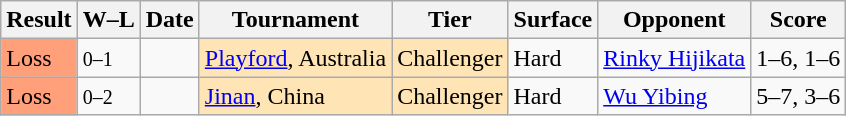<table class="sortable wikitable">
<tr>
<th>Result</th>
<th class="unsortable">W–L</th>
<th>Date</th>
<th>Tournament</th>
<th>Tier</th>
<th>Surface</th>
<th>Opponent</th>
<th class="unsortable">Score</th>
</tr>
<tr>
<td bgcolor=FFA07A>Loss</td>
<td><small>0–1</small></td>
<td><a href='#'></a></td>
<td style="background:moccasin;"><a href='#'>Playford</a>, Australia</td>
<td style="background:moccasin;">Challenger</td>
<td>Hard</td>
<td> <a href='#'>Rinky Hijikata</a></td>
<td>1–6, 1–6</td>
</tr>
<tr>
<td bgcolor=FFA07A>Loss</td>
<td><small>0–2</small></td>
<td><a href='#'></a></td>
<td style="background:moccasin;"><a href='#'>Jinan</a>, China</td>
<td style="background:moccasin;">Challenger</td>
<td>Hard</td>
<td> <a href='#'>Wu Yibing</a></td>
<td>5–7, 3–6</td>
</tr>
</table>
